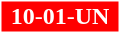<table style="border: 1px solid white; color:white; margin-left: auto; margin-right: auto;" cellspacing="0" cellpadding="0" width="80px">
<tr>
<td align="center" height="20" style="background:#FF0000;"><span><strong>10</strong>-<strong>01</strong>-<strong>UN</strong></span></td>
</tr>
</table>
